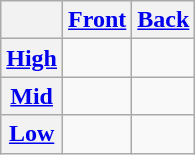<table class="wikitable" style="text-align: center;">
<tr>
<th></th>
<th><a href='#'>Front</a></th>
<th><a href='#'>Back</a></th>
</tr>
<tr>
<th><a href='#'>High</a></th>
<td></td>
<td></td>
</tr>
<tr>
<th><a href='#'>Mid</a></th>
<td></td>
<td></td>
</tr>
<tr>
<th><a href='#'>Low</a></th>
<td></td>
<td></td>
</tr>
</table>
